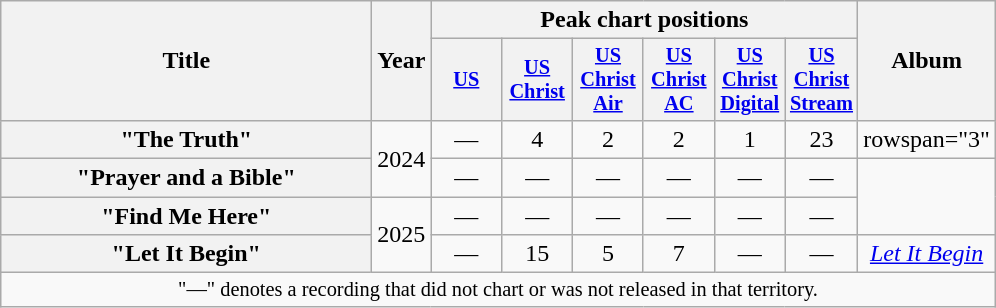<table class="wikitable plainrowheaders" style="text-align:center;">
<tr>
<th rowspan="2" scope="col" style="width:15em;">Title</th>
<th rowspan="2">Year</th>
<th colspan="6">Peak chart positions</th>
<th rowspan="2">Album</th>
</tr>
<tr>
<th scope="col" style="width:3em;font-size:85%;"><a href='#'>US</a><br></th>
<th scope="col" style="width:3em;font-size:85%;"><a href='#'>US<br>Christ</a><br></th>
<th scope="col" style="width:3em;font-size:85%;"><a href='#'>US<br>Christ<br>Air</a><br></th>
<th scope="col" style="width:3em;font-size:85%;"><a href='#'>US<br>Christ<br>AC</a><br></th>
<th scope="col" style="width:3em;font-size:85%;"><a href='#'>US<br>Christ<br>Digital</a><br></th>
<th scope="col" style="width:3em;font-size:85%;"><a href='#'>US<br>Christ<br>Stream</a><br></th>
</tr>
<tr>
<th scope="row">"The Truth"</th>
<td rowspan="2">2024</td>
<td>—</td>
<td>4</td>
<td>2</td>
<td>2</td>
<td>1</td>
<td>23</td>
<td>rowspan="3" </td>
</tr>
<tr>
<th scope="row">"Prayer and a Bible"</th>
<td>—</td>
<td>—</td>
<td>—</td>
<td>—</td>
<td>—</td>
<td>—</td>
</tr>
<tr>
<th scope="row">"Find Me Here"</th>
<td rowspan="2">2025</td>
<td>—</td>
<td>—</td>
<td>—</td>
<td>—</td>
<td>—</td>
<td>—</td>
</tr>
<tr>
<th scope="row">"Let It Begin"</th>
<td>—</td>
<td>15</td>
<td>5</td>
<td>7</td>
<td>—</td>
<td>—</td>
<td><em><a href='#'>Let It Begin</a></em></td>
</tr>
<tr>
<td colspan="15" style="font-size:85%">"—" denotes a recording that did not chart or was not released in that territory.</td>
</tr>
</table>
